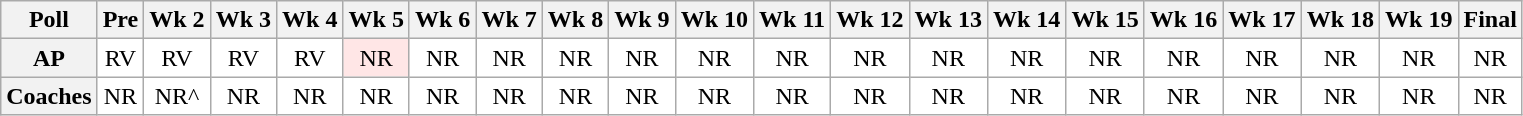<table class="wikitable" style="white-space:nowrap;">
<tr>
<th>Poll</th>
<th>Pre</th>
<th>Wk 2</th>
<th>Wk 3</th>
<th>Wk 4</th>
<th>Wk 5</th>
<th>Wk 6</th>
<th>Wk 7</th>
<th>Wk 8</th>
<th>Wk 9</th>
<th>Wk 10</th>
<th>Wk 11</th>
<th>Wk 12</th>
<th>Wk 13</th>
<th>Wk 14</th>
<th>Wk 15</th>
<th>Wk 16</th>
<th>Wk 17</th>
<th>Wk 18</th>
<th>Wk 19</th>
<th>Final</th>
</tr>
<tr style="text-align:center;">
<th>AP</th>
<td style="background:#FFF;">RV</td>
<td style="background:#FFF;">RV</td>
<td style="background:#FFF;">RV</td>
<td style="background:#FFF;">RV</td>
<td style="background:#FFE6E6;">NR</td>
<td style="background:#FFF;">NR</td>
<td style="background:#FFF;">NR</td>
<td style="background:#FFF;">NR</td>
<td style="background:#FFF;">NR</td>
<td style="background:#FFF;">NR</td>
<td style="background:#FFF;">NR</td>
<td style="background:#FFF;">NR</td>
<td style="background:#FFF;">NR</td>
<td style="background:#FFF;">NR</td>
<td style="background:#FFF;">NR</td>
<td style="background:#FFF;">NR</td>
<td style="background:#FFF;">NR</td>
<td style="background:#FFF;">NR</td>
<td style="background:#FFF;">NR</td>
<td style="background:#FFF;">NR</td>
</tr>
<tr style="text-align:center;">
<th>Coaches</th>
<td style="background:#FFF;">NR</td>
<td style="background:#FFF;">NR^</td>
<td style="background:#FFF;">NR</td>
<td style="background:#FFF;">NR</td>
<td style="background:#FFF;">NR</td>
<td style="background:#FFF;">NR</td>
<td style="background:#FFF;">NR</td>
<td style="background:#FFF;">NR</td>
<td style="background:#FFF;">NR</td>
<td style="background:#FFF;">NR</td>
<td style="background:#FFF;">NR</td>
<td style="background:#FFF;">NR</td>
<td style="background:#FFF;">NR</td>
<td style="background:#FFF;">NR</td>
<td style="background:#FFF;">NR</td>
<td style="background:#FFF;">NR</td>
<td style="background:#FFF;">NR</td>
<td style="background:#FFF;">NR</td>
<td style="background:#FFF;">NR</td>
<td style="background:#FFF;">NR</td>
</tr>
</table>
